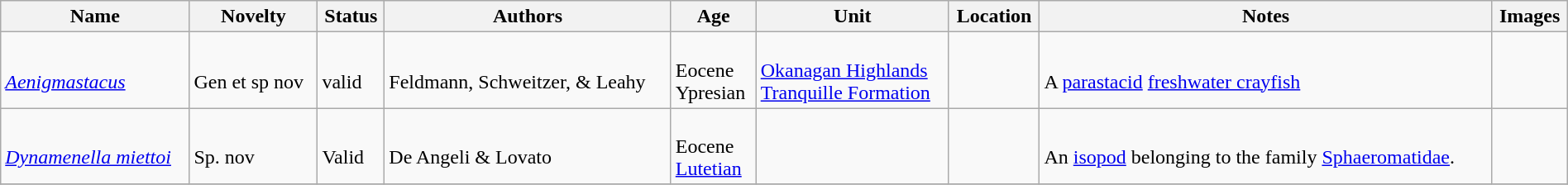<table class="wikitable sortable" align="center" width="100%">
<tr>
<th>Name</th>
<th>Novelty</th>
<th>Status</th>
<th>Authors</th>
<th>Age</th>
<th>Unit</th>
<th>Location</th>
<th>Notes</th>
<th>Images</th>
</tr>
<tr>
<td><br><em><a href='#'>Aenigmastacus</a></em></td>
<td><br>Gen et sp nov</td>
<td><br>valid</td>
<td><br>Feldmann, Schweitzer, & Leahy</td>
<td><br>Eocene<br>Ypresian</td>
<td><br><a href='#'>Okanagan Highlands</a><br><a href='#'>Tranquille Formation</a></td>
<td><br><br></td>
<td><br>A <a href='#'>parastacid</a> <a href='#'>freshwater crayfish</a></td>
<td></td>
</tr>
<tr>
<td><br><em><a href='#'>Dynamenella miettoi</a></em></td>
<td><br>Sp. nov</td>
<td><br>Valid</td>
<td><br>De Angeli & Lovato</td>
<td><br>Eocene<br><a href='#'>Lutetian</a></td>
<td></td>
<td><br></td>
<td><br>An <a href='#'>isopod</a> belonging to the family <a href='#'>Sphaeromatidae</a>.</td>
<td></td>
</tr>
<tr>
</tr>
</table>
